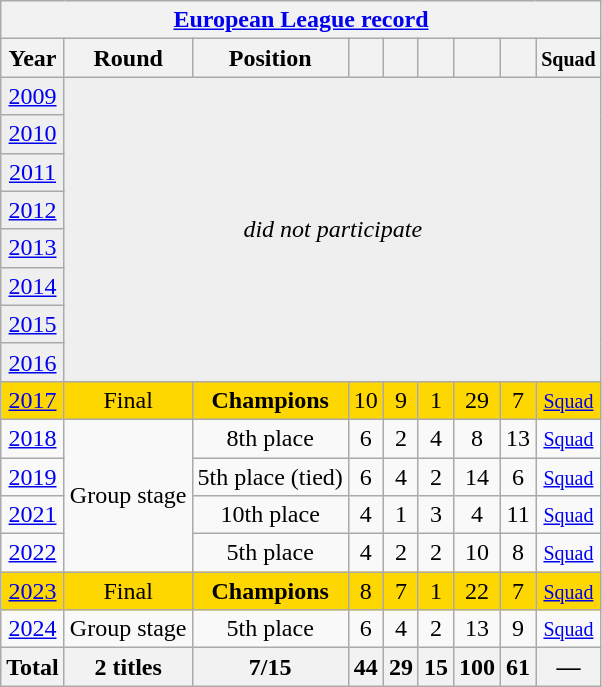<table class="wikitable" style="text-align: center;">
<tr>
<th colspan=10><a href='#'>European League record</a></th>
</tr>
<tr>
<th>Year</th>
<th>Round</th>
<th>Position</th>
<th></th>
<th></th>
<th></th>
<th></th>
<th></th>
<th><small>Squad</small></th>
</tr>
<tr bgcolor="efefef">
<td><a href='#'>2009</a></td>
<td colspan=8 rowspan=8 align=center><em>did not participate</em></td>
</tr>
<tr bgcolor="efefef">
<td><a href='#'>2010</a></td>
</tr>
<tr bgcolor="efefef">
<td><a href='#'>2011</a></td>
</tr>
<tr bgcolor="efefef">
<td><a href='#'>2012</a></td>
</tr>
<tr bgcolor="efefef">
<td><a href='#'>2013</a></td>
</tr>
<tr bgcolor="efefef">
<td><a href='#'>2014</a></td>
</tr>
<tr bgcolor="efefef">
<td><a href='#'>2015</a></td>
</tr>
<tr bgcolor="efefef">
<td><a href='#'>2016</a></td>
</tr>
<tr bgcolor=gold>
<td><a href='#'>2017</a></td>
<td>Final</td>
<td><strong>Champions</strong></td>
<td>10</td>
<td>9</td>
<td>1</td>
<td>29</td>
<td>7</td>
<td><small><a href='#'>Squad</a></small></td>
</tr>
<tr>
<td><a href='#'>2018</a></td>
<td rowspan=4>Group stage</td>
<td>8th place</td>
<td>6</td>
<td>2</td>
<td>4</td>
<td>8</td>
<td>13</td>
<td><small><a href='#'>Squad</a></small></td>
</tr>
<tr>
<td><a href='#'>2019</a></td>
<td>5th place (tied)</td>
<td>6</td>
<td>4</td>
<td>2</td>
<td>14</td>
<td>6</td>
<td><small><a href='#'>Squad</a></small></td>
</tr>
<tr>
<td><a href='#'>2021</a></td>
<td>10th place</td>
<td>4</td>
<td>1</td>
<td>3</td>
<td>4</td>
<td>11</td>
<td><small><a href='#'>Squad</a></small></td>
</tr>
<tr>
<td><a href='#'>2022</a></td>
<td>5th place</td>
<td>4</td>
<td>2</td>
<td>2</td>
<td>10</td>
<td>8</td>
<td><small><a href='#'>Squad</a></small></td>
</tr>
<tr bgcolor=gold>
<td><a href='#'>2023</a></td>
<td>Final</td>
<td><strong>Champions</strong></td>
<td>8</td>
<td>7</td>
<td>1</td>
<td>22</td>
<td>7</td>
<td><small><a href='#'>Squad</a></small></td>
</tr>
<tr>
<td><a href='#'>2024</a></td>
<td>Group stage</td>
<td>5th place</td>
<td>6</td>
<td>4</td>
<td>2</td>
<td>13</td>
<td>9</td>
<td><small><a href='#'>Squad</a></small></td>
</tr>
<tr>
<th>Total</th>
<th>2 titles</th>
<th>7/15</th>
<th>44</th>
<th>29</th>
<th>15</th>
<th>100</th>
<th>61</th>
<th>—</th>
</tr>
</table>
